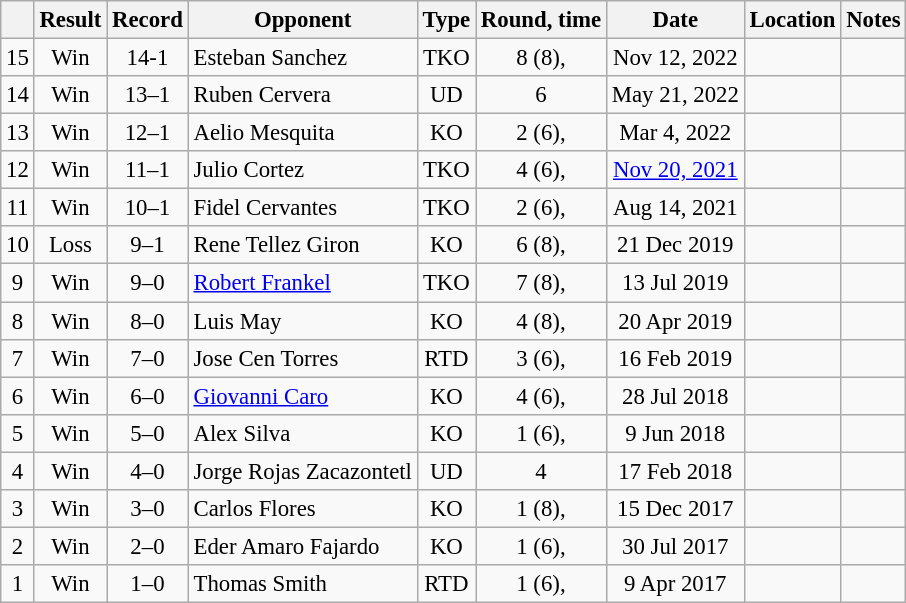<table class="wikitable" style="text-align:center; font-size:95%">
<tr>
<th></th>
<th>Result</th>
<th>Record</th>
<th>Opponent</th>
<th>Type</th>
<th>Round, time</th>
<th>Date</th>
<th>Location</th>
<th>Notes</th>
</tr>
<tr>
<td>15</td>
<td>Win</td>
<td>14-1</td>
<td style="text-align:left;"> Esteban Sanchez</td>
<td>TKO</td>
<td>8 (8), </td>
<td>Nov 12, 2022</td>
<td style="text-align:left;"> </td>
<td></td>
</tr>
<tr>
<td>14</td>
<td>Win</td>
<td>13–1</td>
<td style="text-align:left;"> Ruben Cervera</td>
<td>UD</td>
<td>6</td>
<td>May 21, 2022</td>
<td style="text-align:left;"> </td>
<td></td>
</tr>
<tr>
<td>13</td>
<td>Win</td>
<td>12–1</td>
<td style="text-align:left;"> Aelio Mesquita</td>
<td>KO</td>
<td>2 (6), </td>
<td>Mar 4, 2022</td>
<td style="text-align:left;"> </td>
<td></td>
</tr>
<tr>
<td>12</td>
<td>Win</td>
<td>11–1</td>
<td style="text-align:left;"> Julio Cortez</td>
<td>TKO</td>
<td>4 (6), </td>
<td><a href='#'>Nov 20, 2021</a></td>
<td style="text-align:left;"> </td>
<td style="text-align:left;"></td>
</tr>
<tr>
<td>11</td>
<td>Win</td>
<td>10–1</td>
<td style="text-align:left;"> Fidel Cervantes</td>
<td>TKO</td>
<td>2 (6), </td>
<td>Aug 14, 2021</td>
<td style="text-align:left;"> </td>
<td></td>
</tr>
<tr>
<td>10</td>
<td>Loss</td>
<td>9–1</td>
<td style="text-align:left;"> Rene Tellez Giron</td>
<td>KO</td>
<td>6 (8), </td>
<td>21 Dec 2019</td>
<td style="text-align:left;"> </td>
<td style="text-align:left;"></td>
</tr>
<tr>
<td>9</td>
<td>Win</td>
<td>9–0</td>
<td style="text-align:left;"> <a href='#'>Robert Frankel</a></td>
<td>TKO</td>
<td>7 (8), </td>
<td>13 Jul 2019</td>
<td style="text-align:left;"> </td>
<td style="text-align:left;"></td>
</tr>
<tr>
<td>8</td>
<td>Win</td>
<td>8–0</td>
<td style="text-align:left;"> Luis May</td>
<td>KO</td>
<td>4 (8), </td>
<td>20 Apr 2019</td>
<td style="text-align:left;"> </td>
<td style="text-align:left;"></td>
</tr>
<tr>
<td>7</td>
<td>Win</td>
<td>7–0</td>
<td style="text-align:left;"> Jose Cen Torres</td>
<td>RTD</td>
<td>3 (6), </td>
<td>16 Feb 2019</td>
<td style="text-align:left;"> </td>
<td style="text-align:left;"></td>
</tr>
<tr>
<td>6</td>
<td>Win</td>
<td>6–0</td>
<td style="text-align:left;"> <a href='#'>Giovanni Caro</a></td>
<td>KO</td>
<td>4 (6), </td>
<td>28 Jul 2018</td>
<td style="text-align:left;"> </td>
<td style="text-align:left;"></td>
</tr>
<tr>
<td>5</td>
<td>Win</td>
<td>5–0</td>
<td style="text-align:left;"> Alex Silva</td>
<td>KO</td>
<td>1 (6), </td>
<td>9 Jun 2018</td>
<td style="text-align:left;"> </td>
<td style="text-align:left;"></td>
</tr>
<tr>
<td>4</td>
<td>Win</td>
<td>4–0</td>
<td style="text-align:left;"> Jorge Rojas Zacazontetl</td>
<td>UD</td>
<td>4</td>
<td>17 Feb 2018</td>
<td style="text-align:left;"> </td>
<td style="text-align:left;"></td>
</tr>
<tr>
<td>3</td>
<td>Win</td>
<td>3–0</td>
<td style="text-align:left;"> Carlos Flores</td>
<td>KO</td>
<td>1 (8), </td>
<td>15 Dec 2017</td>
<td style="text-align:left;"> </td>
<td style="text-align:left;"></td>
</tr>
<tr>
<td>2</td>
<td>Win</td>
<td>2–0</td>
<td style="text-align:left;"> Eder Amaro Fajardo</td>
<td>KO</td>
<td>1 (6), </td>
<td>30 Jul 2017</td>
<td style="text-align:left;"> </td>
<td style="text-align:left;"></td>
</tr>
<tr>
<td>1</td>
<td>Win</td>
<td>1–0</td>
<td style="text-align:left;"> Thomas Smith</td>
<td>RTD</td>
<td>1 (6), </td>
<td>9 Apr 2017</td>
<td style="text-align:left;"> </td>
<td style="text-align:left;"></td>
</tr>
</table>
